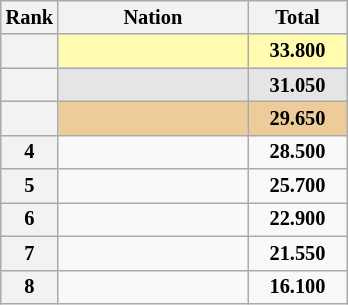<table class="wikitable sortable" style="text-align:center; font-size:85%">
<tr>
<th scope="col" style="width:25px;">Rank</th>
<th scope="col" style="width:120px;">Nation</th>
<th scope="col" style="width:60px;">Total</th>
</tr>
<tr bgcolor="fffcaf">
<th scope="row"></th>
<td align="left"></td>
<td><strong>33.800</strong></td>
</tr>
<tr bgcolor="e5e5e5">
<th scope="row"></th>
<td align="left"></td>
<td><strong>31.050</strong></td>
</tr>
<tr bgcolor="eecc99">
<th scope="row"></th>
<td align="left"></td>
<td><strong>29.650</strong></td>
</tr>
<tr>
<th scope="row">4</th>
<td align="left"></td>
<td><strong>28.500</strong></td>
</tr>
<tr>
<th scope="row">5</th>
<td align="left"></td>
<td><strong>25.700</strong></td>
</tr>
<tr>
<th scope="row">6</th>
<td align="left"></td>
<td><strong>22.900</strong></td>
</tr>
<tr>
<th scope="row">7</th>
<td align="left"></td>
<td><strong>21.550</strong></td>
</tr>
<tr>
<th scope="row">8</th>
<td align="left"></td>
<td><strong>16.100</strong></td>
</tr>
</table>
